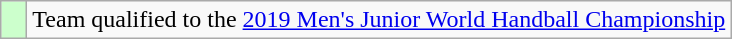<table class="wikitable" style="text-align: center;">
<tr>
<td width=10px bgcolor=#ccffcc></td>
<td>Team qualified to the <a href='#'>2019 Men's Junior World Handball Championship</a></td>
</tr>
</table>
